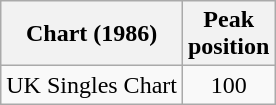<table class="wikitable">
<tr>
<th>Chart (1986)</th>
<th>Peak<br>position</th>
</tr>
<tr>
<td>UK Singles Chart</td>
<td style="text-align:center;">100</td>
</tr>
</table>
